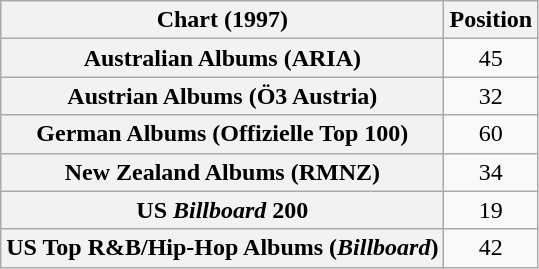<table class="wikitable sortable plainrowheaders" style="text-align:center;">
<tr>
<th scope="col">Chart (1997)</th>
<th scope="col">Position</th>
</tr>
<tr>
<th scope="row">Australian Albums (ARIA)</th>
<td>45</td>
</tr>
<tr>
<th scope="row">Austrian Albums (Ö3 Austria)</th>
<td>32</td>
</tr>
<tr>
<th scope="row">German Albums (Offizielle Top 100)</th>
<td>60</td>
</tr>
<tr>
<th scope="row">New Zealand Albums (RMNZ)</th>
<td>34</td>
</tr>
<tr>
<th scope="row">US <em>Billboard</em> 200</th>
<td>19</td>
</tr>
<tr>
<th scope="row">US Top R&B/Hip-Hop Albums (<em>Billboard</em>)</th>
<td>42</td>
</tr>
</table>
